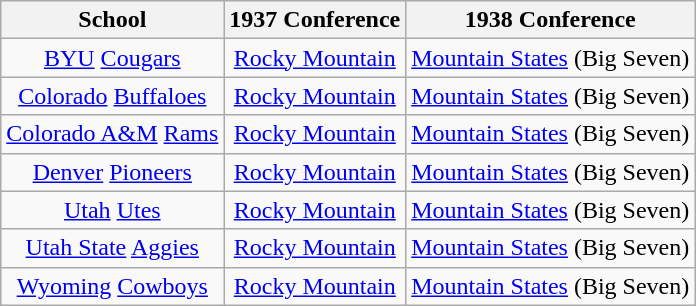<table class="wikitable sortable">
<tr>
<th>School</th>
<th>1937 Conference</th>
<th>1938 Conference</th>
</tr>
<tr style="text-align:center;">
<td><a href='#'>BYU</a> <a href='#'>Cougars</a></td>
<td><a href='#'>Rocky Mountain</a></td>
<td><a href='#'>Mountain States</a> (Big Seven)</td>
</tr>
<tr style="text-align:center;">
<td><a href='#'>Colorado</a> <a href='#'>Buffaloes</a></td>
<td><a href='#'>Rocky Mountain</a></td>
<td><a href='#'>Mountain States</a> (Big Seven)</td>
</tr>
<tr style="text-align:center;">
<td><a href='#'>Colorado A&M</a> <a href='#'>Rams</a></td>
<td><a href='#'>Rocky Mountain</a></td>
<td><a href='#'>Mountain States</a> (Big Seven)</td>
</tr>
<tr style="text-align:center;">
<td><a href='#'>Denver</a> <a href='#'>Pioneers</a></td>
<td><a href='#'>Rocky Mountain</a></td>
<td><a href='#'>Mountain States</a> (Big Seven)</td>
</tr>
<tr style="text-align:center;">
<td><a href='#'>Utah</a> <a href='#'>Utes</a></td>
<td><a href='#'>Rocky Mountain</a></td>
<td><a href='#'>Mountain States</a> (Big Seven)</td>
</tr>
<tr style="text-align:center;">
<td><a href='#'>Utah State</a> <a href='#'>Aggies</a></td>
<td><a href='#'>Rocky Mountain</a></td>
<td><a href='#'>Mountain States</a> (Big Seven)</td>
</tr>
<tr style="text-align:center;">
<td><a href='#'>Wyoming</a> <a href='#'>Cowboys</a></td>
<td><a href='#'>Rocky Mountain</a></td>
<td><a href='#'>Mountain States</a> (Big Seven)</td>
</tr>
</table>
